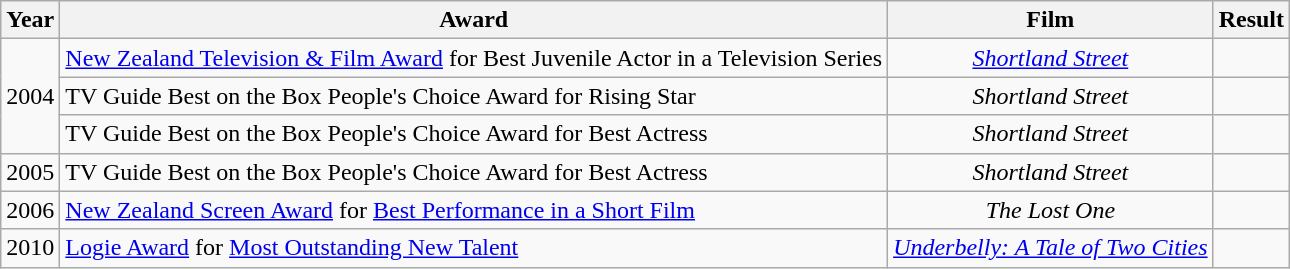<table class ="wikitable sortable">
<tr>
<th>Year</th>
<th>Award</th>
<th>Film</th>
<th>Result</th>
</tr>
<tr>
<td rowspan=3>2004</td>
<td><a href='#'>New Zealand Television & Film Award</a> for Best Juvenile Actor in a Television Series</td>
<td align="center"><em><a href='#'>Shortland Street</a></em></td>
<td></td>
</tr>
<tr>
<td>TV Guide Best on the Box People's Choice Award for Rising Star</td>
<td align="center"><em>Shortland Street</em></td>
<td></td>
</tr>
<tr>
<td>TV Guide Best on the Box People's Choice Award for Best Actress</td>
<td align="center"><em>Shortland Street</em></td>
<td></td>
</tr>
<tr>
<td>2005</td>
<td>TV Guide Best on the Box People's Choice Award for Best Actress</td>
<td align="center"><em>Shortland Street</em></td>
<td></td>
</tr>
<tr>
<td>2006</td>
<td><a href='#'>New Zealand Screen Award</a> for <a href='#'>Best Performance in a Short Film</a></td>
<td align="center"><em>The Lost One</em></td>
<td></td>
</tr>
<tr>
<td>2010</td>
<td><a href='#'>Logie Award</a> for <a href='#'>Most Outstanding New Talent</a></td>
<td align="center"><em><a href='#'>Underbelly: A Tale of Two Cities</a></em></td>
<td></td>
</tr>
</table>
